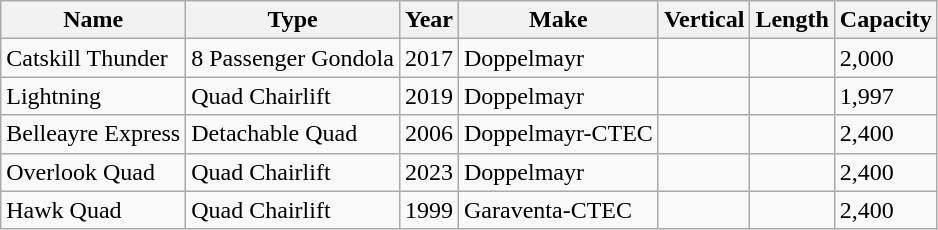<table class="wikitable">
<tr>
<th>Name</th>
<th>Type</th>
<th>Year</th>
<th>Make</th>
<th>Vertical</th>
<th>Length</th>
<th>Capacity</th>
</tr>
<tr>
<td>Catskill Thunder</td>
<td>8 Passenger Gondola</td>
<td>2017</td>
<td>Doppelmayr</td>
<td></td>
<td></td>
<td>2,000</td>
</tr>
<tr>
<td>Lightning</td>
<td>Quad Chairlift</td>
<td>2019</td>
<td>Doppelmayr</td>
<td></td>
<td></td>
<td>1,997</td>
</tr>
<tr>
<td>Belleayre Express</td>
<td>Detachable Quad</td>
<td>2006</td>
<td>Doppelmayr-CTEC</td>
<td></td>
<td></td>
<td>2,400</td>
</tr>
<tr>
<td>Overlook Quad</td>
<td>Quad Chairlift</td>
<td>2023</td>
<td>Doppelmayr</td>
<td></td>
<td></td>
<td>2,400</td>
</tr>
<tr>
<td>Hawk Quad</td>
<td>Quad Chairlift</td>
<td>1999</td>
<td>Garaventa-CTEC</td>
<td></td>
<td></td>
<td>2,400</td>
</tr>
</table>
